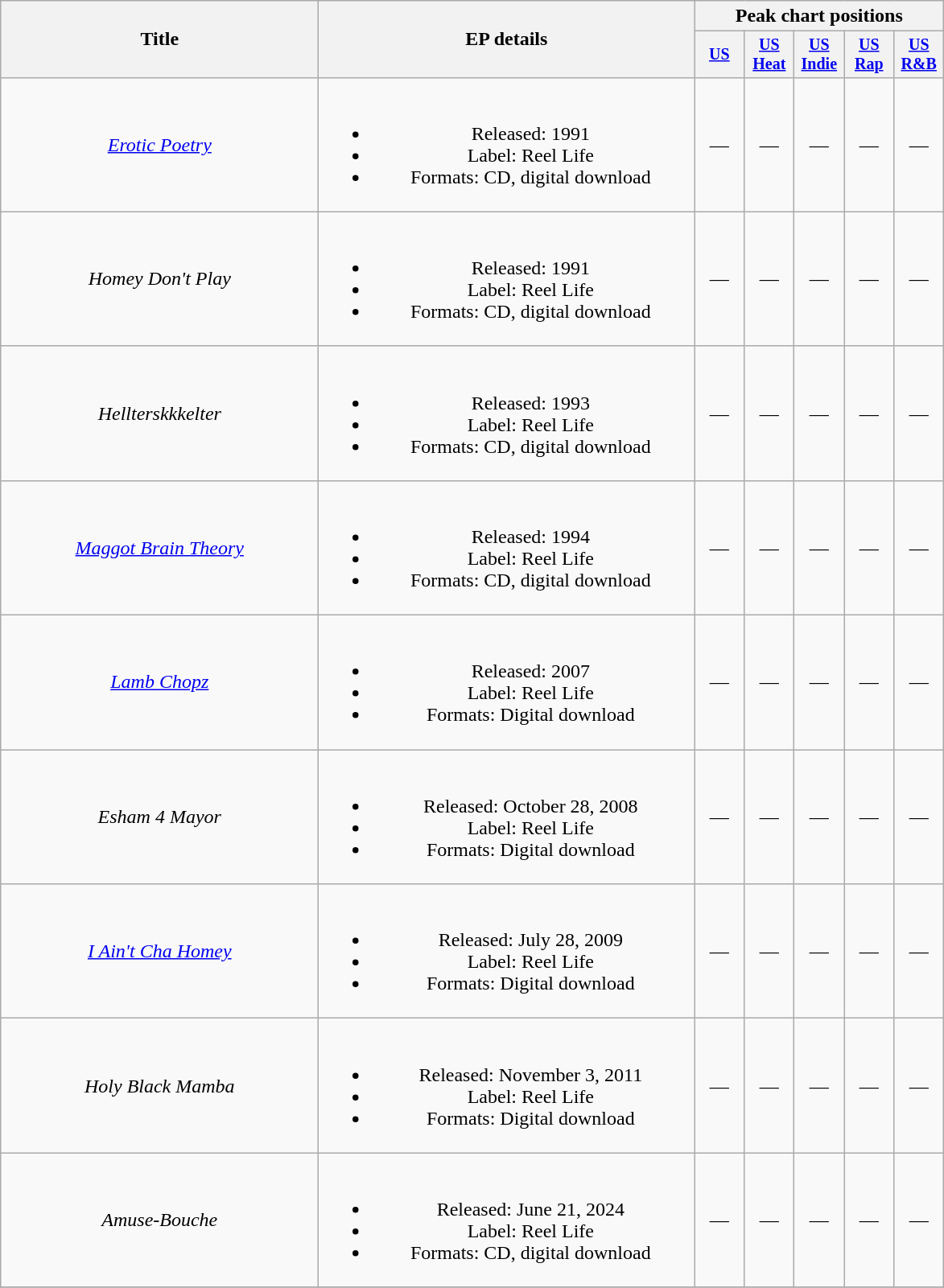<table class="wikitable plainrowheaders" style="text-align:center;">
<tr>
<th rowspan="2" style="width:16em;">Title</th>
<th rowspan="2" style="width:19em;">EP details</th>
<th colspan="5">Peak chart positions</th>
</tr>
<tr style="font-size:smaller;">
<th width="35"><a href='#'>US</a><br></th>
<th width="35"><a href='#'>US<br>Heat</a><br></th>
<th width="35"><a href='#'>US Indie</a><br></th>
<th width="35"><a href='#'>US<br>Rap</a><br></th>
<th width="35"><a href='#'>US<br>R&B</a><br></th>
</tr>
<tr>
<td><em><a href='#'>Erotic Poetry</a></em></td>
<td><br><ul><li>Released: 1991</li><li>Label: Reel Life</li><li>Formats: CD, digital download</li></ul></td>
<td>—</td>
<td>—</td>
<td>—</td>
<td>—</td>
<td>—</td>
</tr>
<tr>
<td><em>Homey Don't Play</em></td>
<td><br><ul><li>Released: 1991</li><li>Label: Reel Life</li><li>Formats: CD, digital download</li></ul></td>
<td>—</td>
<td>—</td>
<td>—</td>
<td>—</td>
<td>—</td>
</tr>
<tr>
<td><em>Hellterskkkelter</em></td>
<td><br><ul><li>Released: 1993</li><li>Label: Reel Life</li><li>Formats: CD, digital download</li></ul></td>
<td>—</td>
<td>—</td>
<td>—</td>
<td>—</td>
<td>—</td>
</tr>
<tr>
<td><em><a href='#'>Maggot Brain Theory</a></em></td>
<td><br><ul><li>Released: 1994</li><li>Label: Reel Life</li><li>Formats: CD, digital download</li></ul></td>
<td>—</td>
<td>—</td>
<td>—</td>
<td>—</td>
<td>—</td>
</tr>
<tr>
<td><em><a href='#'>Lamb Chopz</a></em></td>
<td><br><ul><li>Released: 2007</li><li>Label: Reel Life</li><li>Formats: Digital download</li></ul></td>
<td>—</td>
<td>—</td>
<td>—</td>
<td>—</td>
<td>—</td>
</tr>
<tr>
<td><em>Esham 4 Mayor</em></td>
<td><br><ul><li>Released: October 28, 2008</li><li>Label: Reel Life</li><li>Formats: Digital download</li></ul></td>
<td>—</td>
<td>—</td>
<td>—</td>
<td>—</td>
<td>—</td>
</tr>
<tr>
<td><em><a href='#'>I Ain't Cha Homey</a></em></td>
<td><br><ul><li>Released: July 28, 2009</li><li>Label: Reel Life</li><li>Formats: Digital download</li></ul></td>
<td>—</td>
<td>—</td>
<td>—</td>
<td>—</td>
<td>—</td>
</tr>
<tr>
<td><em>Holy Black Mamba</em></td>
<td><br><ul><li>Released: November 3, 2011</li><li>Label: Reel Life</li><li>Formats: Digital download</li></ul></td>
<td>—</td>
<td>—</td>
<td>—</td>
<td>—</td>
<td>—</td>
</tr>
<tr>
<td><em>Amuse-Bouche</em></td>
<td><br><ul><li>Released: June 21, 2024</li><li>Label: Reel Life</li><li>Formats: CD, digital download</li></ul></td>
<td>—</td>
<td>—</td>
<td>—</td>
<td>—</td>
<td>—</td>
</tr>
<tr>
</tr>
</table>
